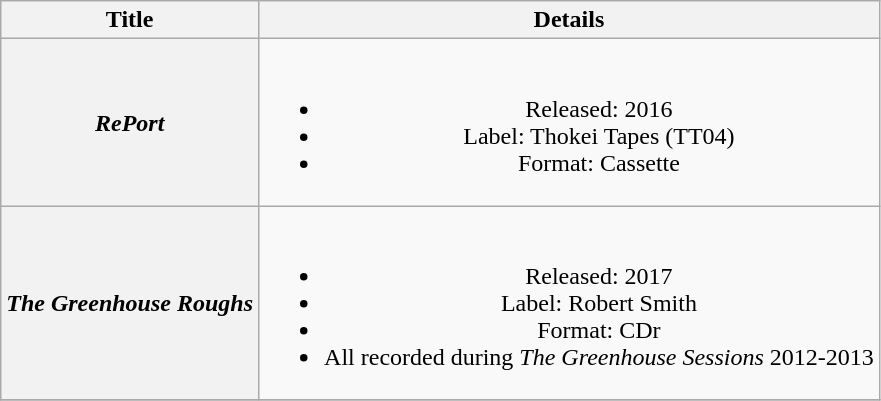<table class="wikitable plainrowheaders" style="text-align:center;" border="1">
<tr>
<th>Title</th>
<th>Details</th>
</tr>
<tr>
<th scope="row"><em>RePort</em></th>
<td><br><ul><li>Released: 2016</li><li>Label: Thokei Tapes (TT04)</li><li>Format: Cassette</li></ul></td>
</tr>
<tr>
<th scope="row"><em>The Greenhouse Roughs</em></th>
<td><br><ul><li>Released: 2017</li><li>Label: Robert Smith</li><li>Format: CDr</li><li>All recorded during <em>The Greenhouse Sessions</em> 2012-2013</li></ul></td>
</tr>
<tr>
</tr>
</table>
